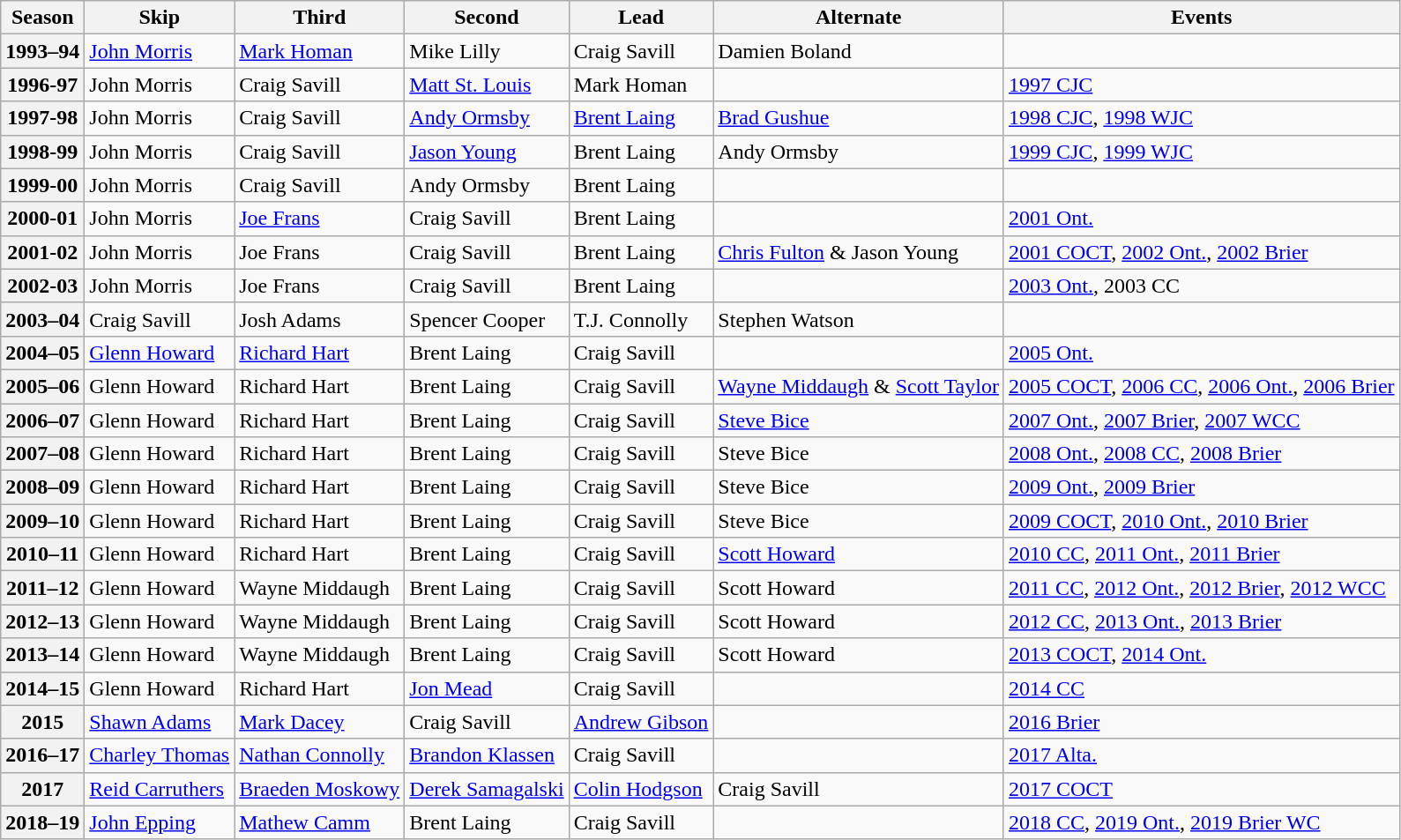<table class="wikitable">
<tr>
<th scope="col">Season</th>
<th scope="col">Skip</th>
<th scope="col">Third</th>
<th scope="col">Second</th>
<th scope="col">Lead</th>
<th scope="col">Alternate</th>
<th scope="col">Events</th>
</tr>
<tr>
<th scope="row">1993–94</th>
<td><a href='#'>John Morris</a></td>
<td><a href='#'>Mark Homan</a></td>
<td>Mike Lilly</td>
<td>Craig Savill</td>
<td>Damien Boland</td>
<td></td>
</tr>
<tr>
<th scope="row">1996-97</th>
<td>John Morris</td>
<td>Craig Savill</td>
<td><a href='#'>Matt St. Louis</a></td>
<td>Mark Homan</td>
<td></td>
<td><a href='#'>1997 CJC</a></td>
</tr>
<tr>
<th scope="row">1997-98</th>
<td>John Morris</td>
<td>Craig Savill</td>
<td><a href='#'>Andy Ormsby</a></td>
<td><a href='#'>Brent Laing</a></td>
<td><a href='#'>Brad Gushue</a></td>
<td><a href='#'>1998 CJC</a>, <a href='#'>1998 WJC</a></td>
</tr>
<tr>
<th scope="row">1998-99</th>
<td>John Morris</td>
<td>Craig Savill</td>
<td><a href='#'>Jason Young</a></td>
<td>Brent Laing</td>
<td>Andy Ormsby</td>
<td><a href='#'>1999 CJC</a>, <a href='#'>1999 WJC</a></td>
</tr>
<tr>
<th scope="row">1999-00</th>
<td>John Morris</td>
<td>Craig Savill</td>
<td>Andy Ormsby</td>
<td>Brent Laing</td>
<td></td>
<td></td>
</tr>
<tr>
<th scope="row">2000-01</th>
<td>John Morris</td>
<td><a href='#'>Joe Frans</a></td>
<td>Craig Savill</td>
<td>Brent Laing</td>
<td></td>
<td><a href='#'>2001 Ont.</a></td>
</tr>
<tr>
<th scope="row">2001-02</th>
<td>John Morris</td>
<td>Joe Frans</td>
<td>Craig Savill</td>
<td>Brent Laing</td>
<td><a href='#'>Chris Fulton</a> & Jason Young</td>
<td><a href='#'>2001 COCT</a>, <a href='#'>2002 Ont.</a>, <a href='#'>2002 Brier</a></td>
</tr>
<tr>
<th scope="row">2002-03</th>
<td>John Morris</td>
<td>Joe Frans</td>
<td>Craig Savill</td>
<td>Brent Laing</td>
<td></td>
<td><a href='#'>2003 Ont.</a>, 2003 CC</td>
</tr>
<tr>
<th scope="row">2003–04</th>
<td>Craig Savill</td>
<td>Josh Adams</td>
<td>Spencer Cooper</td>
<td>T.J. Connolly</td>
<td>Stephen Watson</td>
<td></td>
</tr>
<tr>
<th scope="row">2004–05</th>
<td><a href='#'>Glenn Howard</a></td>
<td><a href='#'>Richard Hart</a></td>
<td>Brent Laing</td>
<td>Craig Savill</td>
<td></td>
<td><a href='#'>2005 Ont.</a></td>
</tr>
<tr>
<th scope="row">2005–06</th>
<td>Glenn Howard</td>
<td>Richard Hart</td>
<td>Brent Laing</td>
<td>Craig Savill</td>
<td><a href='#'>Wayne Middaugh</a> & <a href='#'>Scott Taylor</a></td>
<td><a href='#'>2005 COCT</a>, <a href='#'>2006 CC</a>, <a href='#'>2006 Ont.</a>, <a href='#'>2006 Brier</a></td>
</tr>
<tr>
<th scope="row">2006–07</th>
<td>Glenn Howard</td>
<td>Richard Hart</td>
<td>Brent Laing</td>
<td>Craig Savill</td>
<td><a href='#'>Steve Bice</a></td>
<td><a href='#'>2007 Ont.</a>, <a href='#'>2007 Brier</a>, <a href='#'>2007 WCC</a></td>
</tr>
<tr>
<th scope="row">2007–08</th>
<td>Glenn Howard</td>
<td>Richard Hart</td>
<td>Brent Laing</td>
<td>Craig Savill</td>
<td>Steve Bice</td>
<td><a href='#'>2008 Ont.</a>, <a href='#'>2008 CC</a>, <a href='#'>2008 Brier</a></td>
</tr>
<tr>
<th scope="row">2008–09</th>
<td>Glenn Howard</td>
<td>Richard Hart</td>
<td>Brent Laing</td>
<td>Craig Savill</td>
<td>Steve Bice</td>
<td><a href='#'>2009 Ont.</a>, <a href='#'>2009 Brier</a></td>
</tr>
<tr>
<th scope="row">2009–10</th>
<td>Glenn Howard</td>
<td>Richard Hart</td>
<td>Brent Laing</td>
<td>Craig Savill</td>
<td>Steve Bice</td>
<td><a href='#'>2009 COCT</a>, <a href='#'>2010 Ont.</a>, <a href='#'>2010 Brier</a></td>
</tr>
<tr>
<th scope="row">2010–11</th>
<td>Glenn Howard</td>
<td>Richard Hart</td>
<td>Brent Laing</td>
<td>Craig Savill</td>
<td><a href='#'>Scott Howard</a></td>
<td><a href='#'>2010 CC</a>, <a href='#'>2011 Ont.</a>, <a href='#'>2011 Brier</a></td>
</tr>
<tr>
<th scope="row">2011–12</th>
<td>Glenn Howard</td>
<td>Wayne Middaugh</td>
<td>Brent Laing</td>
<td>Craig Savill</td>
<td>Scott Howard</td>
<td><a href='#'>2011 CC</a>, <a href='#'>2012 Ont.</a>, <a href='#'>2012 Brier</a>, <a href='#'>2012 WCC</a></td>
</tr>
<tr>
<th scope="row">2012–13</th>
<td>Glenn Howard</td>
<td>Wayne Middaugh</td>
<td>Brent Laing</td>
<td>Craig Savill</td>
<td>Scott Howard</td>
<td><a href='#'>2012 CC</a>, <a href='#'>2013 Ont.</a>, <a href='#'>2013 Brier</a></td>
</tr>
<tr>
<th scope="row">2013–14</th>
<td>Glenn Howard</td>
<td>Wayne Middaugh</td>
<td>Brent Laing</td>
<td>Craig Savill</td>
<td>Scott Howard</td>
<td><a href='#'>2013 COCT</a>, <a href='#'>2014 Ont.</a></td>
</tr>
<tr>
<th scope="row">2014–15</th>
<td>Glenn Howard</td>
<td>Richard Hart</td>
<td><a href='#'>Jon Mead</a></td>
<td>Craig Savill</td>
<td></td>
<td><a href='#'>2014 CC</a></td>
</tr>
<tr>
<th scope="row">2015</th>
<td><a href='#'>Shawn Adams</a></td>
<td><a href='#'>Mark Dacey</a></td>
<td>Craig Savill</td>
<td><a href='#'>Andrew Gibson</a></td>
<td></td>
<td><a href='#'>2016 Brier</a></td>
</tr>
<tr>
<th scope="row">2016–17</th>
<td><a href='#'>Charley Thomas</a></td>
<td><a href='#'>Nathan Connolly</a></td>
<td><a href='#'>Brandon Klassen</a></td>
<td>Craig Savill</td>
<td></td>
<td><a href='#'>2017 Alta.</a></td>
</tr>
<tr>
<th scope="row">2017</th>
<td><a href='#'>Reid Carruthers</a></td>
<td><a href='#'>Braeden Moskowy</a></td>
<td><a href='#'>Derek Samagalski</a></td>
<td><a href='#'>Colin Hodgson</a></td>
<td>Craig Savill</td>
<td><a href='#'>2017 COCT</a></td>
</tr>
<tr>
<th scope="row">2018–19</th>
<td><a href='#'>John Epping</a></td>
<td><a href='#'>Mathew Camm</a></td>
<td>Brent Laing</td>
<td>Craig Savill</td>
<td></td>
<td><a href='#'>2018 CC</a>, <a href='#'>2019 Ont.</a>, <a href='#'>2019 Brier WC</a></td>
</tr>
</table>
